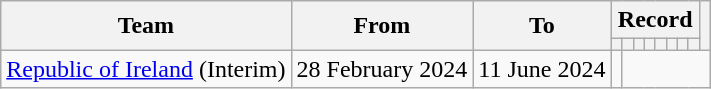<table class="wikitable" style="text-align: center">
<tr>
<th rowspan="2">Team</th>
<th rowspan="2">From</th>
<th rowspan="2">To</th>
<th colspan="8">Record</th>
<th rowspan=2></th>
</tr>
<tr>
<th></th>
<th></th>
<th></th>
<th></th>
<th></th>
<th></th>
<th></th>
<th></th>
</tr>
<tr>
<td align=left><a href='#'>Republic of Ireland</a> (Interim)</td>
<td align=left>28 February 2024</td>
<td align=left>11 June 2024<br></td>
<td></td>
</tr>
</table>
